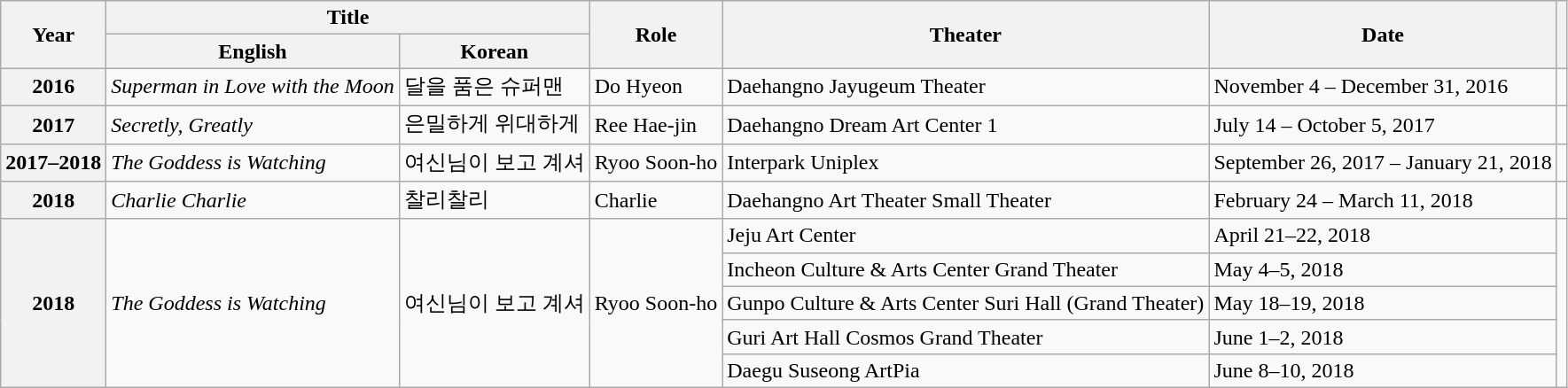<table class="wikitable sortable plainrowheaders">
<tr>
<th rowspan="2" scope="col">Year</th>
<th colspan="2" scope="col">Title</th>
<th rowspan="2" scope="col">Role</th>
<th rowspan="2" scope="col">Theater</th>
<th rowspan="2" scope="col" class="sortable">Date</th>
<th rowspan="2" scope="col" class="unsortable"></th>
</tr>
<tr>
<th>English</th>
<th>Korean</th>
</tr>
<tr>
<th scope="row">2016</th>
<td><em>Superman in Love with the Moon</em></td>
<td>달을 품은 슈퍼맨</td>
<td>Do Hyeon</td>
<td>Daehangno Jayugeum Theater</td>
<td>November 4 – December 31, 2016</td>
<td></td>
</tr>
<tr>
<th scope="row">2017</th>
<td><em>Secretly, Greatly</em></td>
<td>은밀하게 위대하게</td>
<td>Ree Hae-jin</td>
<td>Daehangno Dream Art Center 1</td>
<td>July 14 – October 5, 2017</td>
<td></td>
</tr>
<tr>
<th scope="row">2017–2018</th>
<td><em>The Goddess is Watching</em></td>
<td>여신님이 보고 계셔</td>
<td>Ryoo Soon-ho</td>
<td>Interpark Uniplex</td>
<td>September 26, 2017 – January 21, 2018</td>
<td></td>
</tr>
<tr>
<th scope="row">2018</th>
<td><em>Charlie Charlie</em></td>
<td>찰리찰리</td>
<td>Charlie</td>
<td>Daehangno Art Theater Small Theater</td>
<td>February 24 – March 11, 2018</td>
<td></td>
</tr>
<tr>
<th rowspan="5" scope="row">2018</th>
<td rowspan="5"><em>The Goddess is Watching</em></td>
<td rowspan="5">여신님이 보고 계셔</td>
<td rowspan="5">Ryoo Soon-ho</td>
<td>Jeju Art Center</td>
<td>April 21–22, 2018</td>
<td rowspan="5"></td>
</tr>
<tr>
<td>Incheon Culture & Arts Center Grand Theater</td>
<td>May 4–5, 2018</td>
</tr>
<tr>
<td>Gunpo Culture & Arts Center Suri Hall (Grand Theater)</td>
<td>May 18–19, 2018</td>
</tr>
<tr>
<td>Guri Art Hall Cosmos Grand Theater</td>
<td>June 1–2, 2018</td>
</tr>
<tr>
<td>Daegu Suseong ArtPia</td>
<td>June 8–10, 2018</td>
</tr>
</table>
